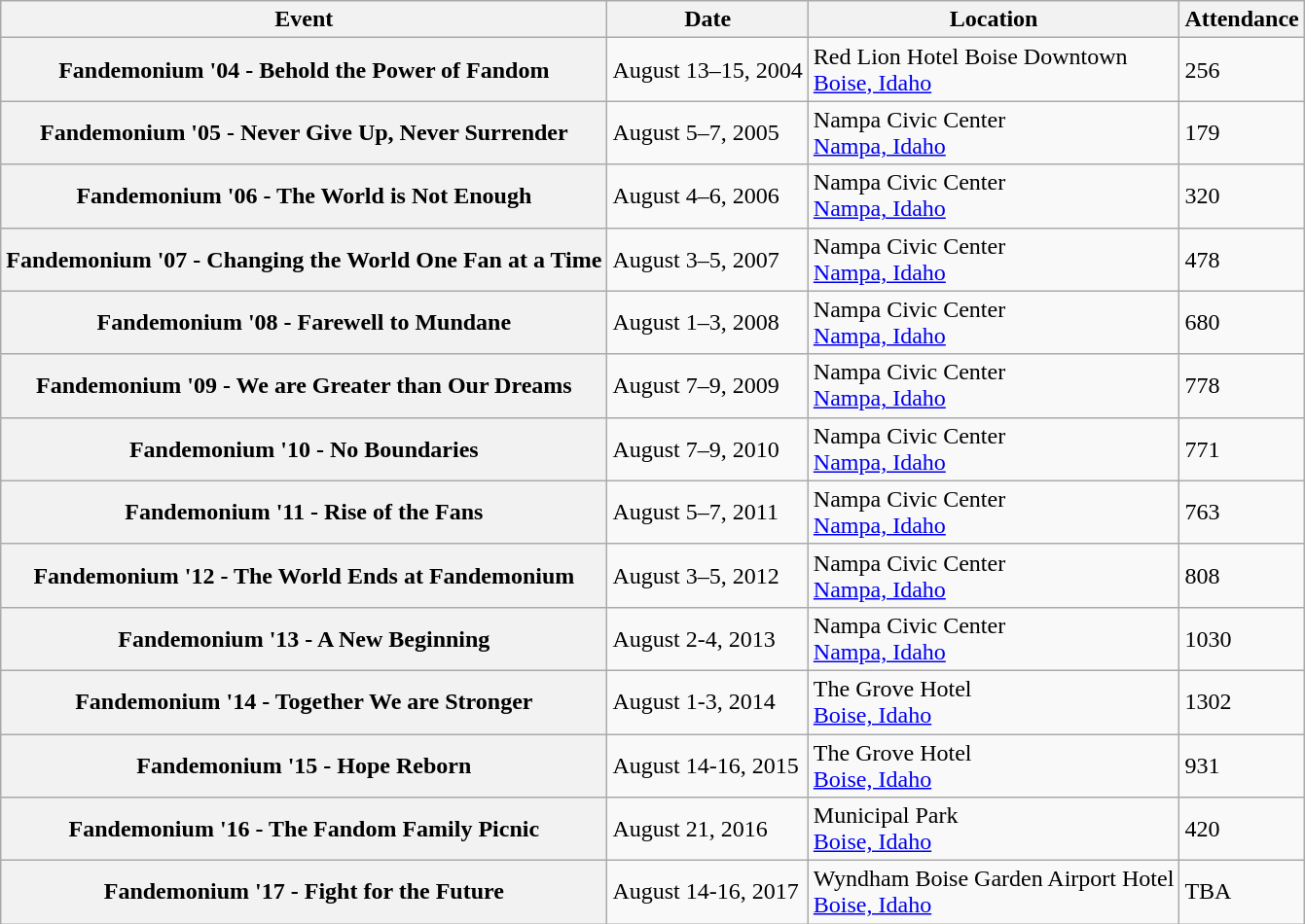<table class="wikitable">
<tr>
<th>Event</th>
<th>Date</th>
<th>Location</th>
<th>Attendance</th>
</tr>
<tr>
<th>Fandemonium '04 - Behold the Power of Fandom</th>
<td>August 13–15, 2004</td>
<td>Red Lion Hotel Boise Downtown<br> <a href='#'>Boise, Idaho</a></td>
<td>256</td>
</tr>
<tr>
<th>Fandemonium '05 - Never Give Up, Never Surrender</th>
<td>August 5–7, 2005</td>
<td>Nampa Civic Center<br> <a href='#'>Nampa, Idaho</a></td>
<td>179</td>
</tr>
<tr>
<th>Fandemonium '06 - The World is Not Enough</th>
<td>August 4–6, 2006</td>
<td>Nampa Civic Center<br> <a href='#'>Nampa, Idaho</a></td>
<td>320</td>
</tr>
<tr>
<th>Fandemonium '07 - Changing the World One Fan at a Time</th>
<td>August 3–5, 2007</td>
<td>Nampa Civic Center<br> <a href='#'>Nampa, Idaho</a></td>
<td>478</td>
</tr>
<tr>
<th>Fandemonium '08 - Farewell to Mundane</th>
<td>August 1–3, 2008</td>
<td>Nampa Civic Center<br> <a href='#'>Nampa, Idaho</a></td>
<td>680</td>
</tr>
<tr>
<th>Fandemonium '09 - We are Greater than Our Dreams</th>
<td>August 7–9, 2009</td>
<td>Nampa Civic Center<br> <a href='#'>Nampa, Idaho</a></td>
<td>778</td>
</tr>
<tr>
<th>Fandemonium '10 - No Boundaries</th>
<td>August 7–9, 2010</td>
<td>Nampa Civic Center<br> <a href='#'>Nampa, Idaho</a></td>
<td>771</td>
</tr>
<tr>
<th>Fandemonium '11 - Rise of the Fans</th>
<td>August 5–7, 2011</td>
<td>Nampa Civic Center<br> <a href='#'>Nampa, Idaho</a></td>
<td>763</td>
</tr>
<tr>
<th>Fandemonium '12 - The World Ends at Fandemonium</th>
<td>August 3–5, 2012</td>
<td>Nampa Civic Center<br> <a href='#'>Nampa, Idaho</a></td>
<td>808</td>
</tr>
<tr>
<th>Fandemonium '13 - A New Beginning</th>
<td>August 2-4, 2013</td>
<td>Nampa Civic Center<br> <a href='#'>Nampa, Idaho</a></td>
<td>1030</td>
</tr>
<tr>
<th>Fandemonium '14 - Together We are Stronger</th>
<td>August 1-3, 2014</td>
<td>The Grove Hotel<br> <a href='#'>Boise, Idaho</a></td>
<td>1302</td>
</tr>
<tr>
<th>Fandemonium '15 - Hope Reborn</th>
<td>August 14-16, 2015</td>
<td>The Grove Hotel<br> <a href='#'>Boise, Idaho</a></td>
<td>931</td>
</tr>
<tr>
<th>Fandemonium '16 - The Fandom Family Picnic</th>
<td>August 21, 2016</td>
<td>Municipal Park<br> <a href='#'>Boise, Idaho</a></td>
<td>420</td>
</tr>
<tr>
<th>Fandemonium '17 - Fight for the Future</th>
<td>August 14-16, 2017</td>
<td>Wyndham Boise Garden Airport Hotel<br> <a href='#'>Boise, Idaho</a></td>
<td>TBA</td>
</tr>
</table>
